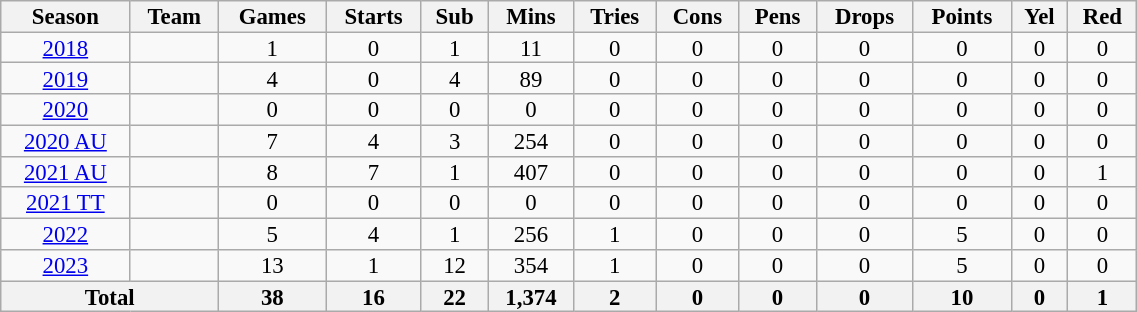<table class="wikitable" style="text-align:center; line-height:90%; font-size:95%; width:60%;">
<tr>
<th>Season</th>
<th>Team</th>
<th>Games</th>
<th>Starts</th>
<th>Sub</th>
<th>Mins</th>
<th>Tries</th>
<th>Cons</th>
<th>Pens</th>
<th>Drops</th>
<th>Points</th>
<th>Yel</th>
<th>Red</th>
</tr>
<tr>
<td><a href='#'>2018</a></td>
<td></td>
<td>1</td>
<td>0</td>
<td>1</td>
<td>11</td>
<td>0</td>
<td>0</td>
<td>0</td>
<td>0</td>
<td>0</td>
<td>0</td>
<td>0</td>
</tr>
<tr>
<td><a href='#'>2019</a></td>
<td></td>
<td>4</td>
<td>0</td>
<td>4</td>
<td>89</td>
<td>0</td>
<td>0</td>
<td>0</td>
<td>0</td>
<td>0</td>
<td>0</td>
<td>0</td>
</tr>
<tr>
<td><a href='#'>2020</a></td>
<td></td>
<td>0</td>
<td>0</td>
<td>0</td>
<td>0</td>
<td>0</td>
<td>0</td>
<td>0</td>
<td>0</td>
<td>0</td>
<td>0</td>
<td>0</td>
</tr>
<tr>
<td><a href='#'>2020 AU</a></td>
<td></td>
<td>7</td>
<td>4</td>
<td>3</td>
<td>254</td>
<td>0</td>
<td>0</td>
<td>0</td>
<td>0</td>
<td>0</td>
<td>0</td>
<td>0</td>
</tr>
<tr>
<td><a href='#'>2021 AU</a></td>
<td></td>
<td>8</td>
<td>7</td>
<td>1</td>
<td>407</td>
<td>0</td>
<td>0</td>
<td>0</td>
<td>0</td>
<td>0</td>
<td>0</td>
<td>1</td>
</tr>
<tr>
<td><a href='#'>2021 TT</a></td>
<td></td>
<td>0</td>
<td>0</td>
<td>0</td>
<td>0</td>
<td>0</td>
<td>0</td>
<td>0</td>
<td>0</td>
<td>0</td>
<td>0</td>
<td>0</td>
</tr>
<tr>
<td><a href='#'>2022</a></td>
<td></td>
<td>5</td>
<td>4</td>
<td>1</td>
<td>256</td>
<td>1</td>
<td>0</td>
<td>0</td>
<td>0</td>
<td>5</td>
<td>0</td>
<td>0</td>
</tr>
<tr>
<td><a href='#'>2023</a></td>
<td></td>
<td>13</td>
<td>1</td>
<td>12</td>
<td>354</td>
<td>1</td>
<td>0</td>
<td>0</td>
<td>0</td>
<td>5</td>
<td>0</td>
<td>0</td>
</tr>
<tr>
<th colspan="2">Total</th>
<th>38</th>
<th>16</th>
<th>22</th>
<th>1,374</th>
<th>2</th>
<th>0</th>
<th>0</th>
<th>0</th>
<th>10</th>
<th>0</th>
<th>1</th>
</tr>
</table>
